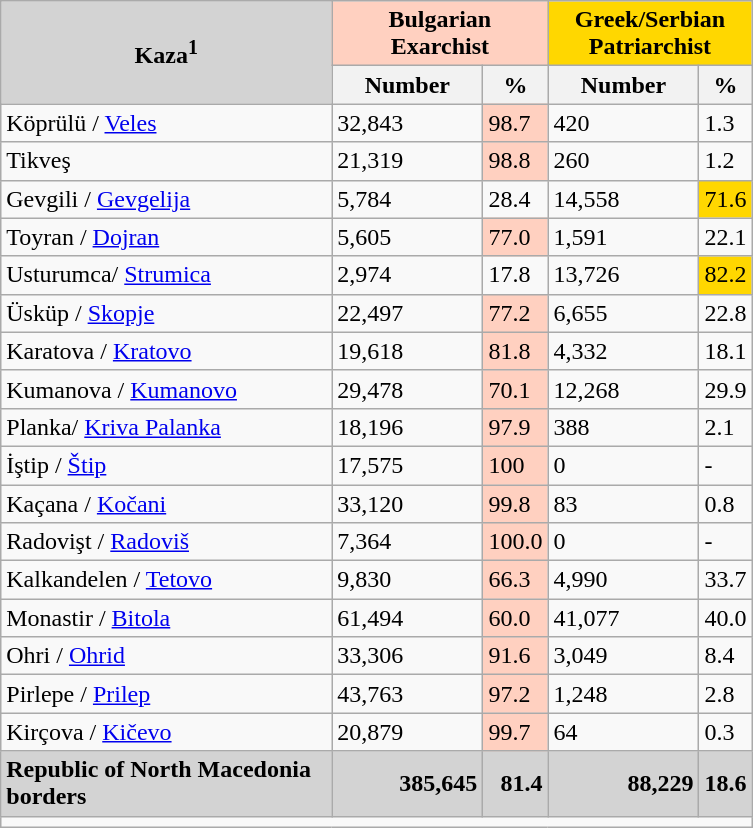<table class="wikitable sortable defaultright col1left"">
<tr>
<th rowspan="2" style="width:160pt;background:#D3D3D3">Kaza<sup><strong>1</strong></sup></th>
<th style="text-align:center;  background:#FFD0C0;" colspan="2">Bulgarian<br>Exarchist</th>
<th style="text-align:center; background:#FFD700;" colspan="2">Greek/Serbian Patriarchist</th>
</tr>
<tr>
<th style="width:70pt;">Number</th>
<th style="width:8pt;">%</th>
<th style="width:70pt;">Number</th>
<th style="width:8pt;">%</th>
</tr>
<tr>
<td>Köprülü / <a href='#'>Veles</a></td>
<td>32,843</td>
<td style="background:#FFD0C0;">98.7</td>
<td>420</td>
<td>1.3</td>
</tr>
<tr>
<td>Tikveş</td>
<td>21,319</td>
<td style="background:#FFD0C0;">98.8</td>
<td>260</td>
<td>1.2</td>
</tr>
<tr>
<td>Gevgili / <a href='#'>Gevgelija</a></td>
<td>5,784</td>
<td>28.4</td>
<td>14,558</td>
<td style="background:#FFD700;">71.6</td>
</tr>
<tr>
<td>Toyran / <a href='#'>Dojran</a></td>
<td>5,605</td>
<td style="background:#FFD0C0;">77.0</td>
<td>1,591</td>
<td>22.1</td>
</tr>
<tr>
<td>Usturumca/ <a href='#'>Strumica</a></td>
<td>2,974</td>
<td>17.8</td>
<td>13,726</td>
<td style="background:#FFD700;">82.2</td>
</tr>
<tr>
<td>Üsküp / <a href='#'>Skopje</a></td>
<td>22,497</td>
<td style="background:#FFD0C0;">77.2</td>
<td>6,655</td>
<td>22.8</td>
</tr>
<tr>
<td>Karatova / <a href='#'>Kratovo</a></td>
<td>19,618</td>
<td style="background:#FFD0C0;">81.8</td>
<td>4,332</td>
<td>18.1</td>
</tr>
<tr>
<td>Kumanova / <a href='#'>Kumanovo</a></td>
<td>29,478</td>
<td style="background:#FFD0C0;">70.1</td>
<td>12,268</td>
<td>29.9</td>
</tr>
<tr>
<td>Planka/ <a href='#'>Kriva Palanka</a></td>
<td>18,196</td>
<td style="background:#FFD0C0;">97.9</td>
<td>388</td>
<td>2.1</td>
</tr>
<tr>
<td>İştip / <a href='#'>Štip</a></td>
<td>17,575</td>
<td style="background:#FFD0C0;">100</td>
<td>0</td>
<td>-</td>
</tr>
<tr>
<td>Kaçana / <a href='#'>Kočani</a></td>
<td>33,120</td>
<td style="background:#FFD0C0;">99.8</td>
<td>83</td>
<td>0.8</td>
</tr>
<tr>
<td>Radovişt / <a href='#'>Radoviš</a></td>
<td>7,364</td>
<td style="background:#FFD0C0;">100.0</td>
<td>0</td>
<td>-</td>
</tr>
<tr>
<td>Kalkandelen / <a href='#'>Tetovo</a></td>
<td>9,830</td>
<td style="background:#FFD0C0;">66.3</td>
<td>4,990</td>
<td>33.7</td>
</tr>
<tr>
<td>Monastir / <a href='#'>Bitola</a></td>
<td>61,494</td>
<td style="background:#FFD0C0;">60.0</td>
<td>41,077</td>
<td>40.0</td>
</tr>
<tr>
<td>Ohri / <a href='#'>Ohrid</a></td>
<td>33,306</td>
<td style="background:#FFD0C0;">91.6</td>
<td>3,049</td>
<td>8.4</td>
</tr>
<tr>
<td>Pirlepe / <a href='#'>Prilep</a></td>
<td>43,763</td>
<td style="background:#FFD0C0;">97.2</td>
<td>1,248</td>
<td>2.8</td>
</tr>
<tr>
<td>Kirçova / <a href='#'>Kičevo</a></td>
<td>20,879</td>
<td style="background:#FFD0C0;">99.7</td>
<td>64</td>
<td>0.3</td>
</tr>
<tr>
<th style="text-align:left;background:#D3D3D3;">Republic of North Macedonia borders</th>
<th style="text-align:right;background:#D3D3D3;">385,645</th>
<th style="text-align:right;background:#D3D3D3;">81.4</th>
<th style="text-align:right;background:#D3D3D3;">88,229</th>
<th style="text-align:right;background:#D3D3D3;">18.6</th>
</tr>
<tr>
<td colspan="17"></td>
</tr>
</table>
